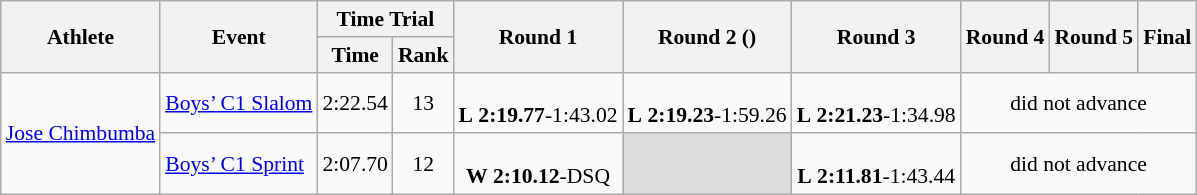<table class="wikitable" border="1" style="font-size:90%">
<tr>
<th rowspan=2>Athlete</th>
<th rowspan=2>Event</th>
<th colspan=2>Time Trial</th>
<th rowspan=2>Round 1</th>
<th rowspan=2>Round 2 ()</th>
<th rowspan=2>Round 3</th>
<th rowspan=2>Round 4</th>
<th rowspan=2>Round 5</th>
<th rowspan=2>Final</th>
</tr>
<tr>
<th>Time</th>
<th>Rank</th>
</tr>
<tr>
<td rowspan=2><a href='#'>Jose Chimbumba</a></td>
<td><a href='#'>Boys’ C1 Slalom</a></td>
<td align=center>2:22.54</td>
<td align=center>13</td>
<td align=center><br><strong>L</strong> <strong>2:19.77</strong>-1:43.02</td>
<td align=center><br><strong>L</strong> <strong>2:19.23</strong>-1:59.26</td>
<td align=center><br><strong>L</strong> <strong>2:21.23</strong>-1:34.98</td>
<td align=center colspan=3>did not advance</td>
</tr>
<tr>
<td><a href='#'>Boys’ C1 Sprint</a></td>
<td align=center>2:07.70</td>
<td align=center>12</td>
<td align=center><br><strong>W</strong> <strong>2:10.12</strong>-DSQ</td>
<td bgcolor=#DCDCDC></td>
<td align=center><br><strong>L</strong> <strong>2:11.81</strong>-1:43.44</td>
<td align=center colspan=3>did not advance</td>
</tr>
</table>
